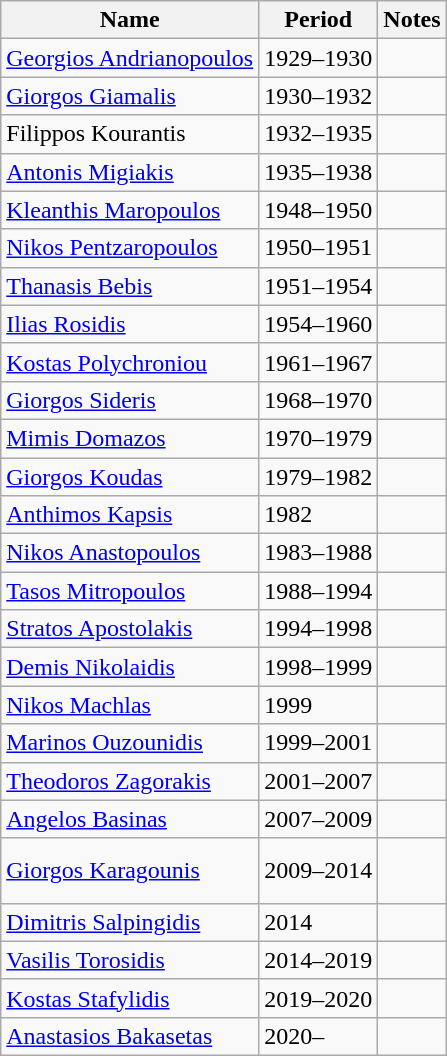<table class="wikitable alternance">
<tr>
<th>Name</th>
<th>Period</th>
<th>Notes</th>
</tr>
<tr>
<td><a href='#'>Georgios Andrianopoulos</a></td>
<td>1929–1930</td>
<td></td>
</tr>
<tr>
<td><a href='#'>Giorgos Giamalis</a></td>
<td>1930–1932</td>
<td></td>
</tr>
<tr>
<td>Filippos Kourantis</td>
<td>1932–1935</td>
<td></td>
</tr>
<tr>
<td><a href='#'>Antonis Migiakis</a></td>
<td>1935–1938</td>
<td></td>
</tr>
<tr>
<td><a href='#'>Kleanthis Maropoulos</a></td>
<td>1948–1950</td>
<td></td>
</tr>
<tr>
<td><a href='#'>Nikos Pentzaropoulos</a></td>
<td>1950–1951</td>
<td></td>
</tr>
<tr>
<td><a href='#'>Thanasis Bebis</a></td>
<td>1951–1954</td>
<td></td>
</tr>
<tr>
<td><a href='#'>Ilias Rosidis</a></td>
<td>1954–1960</td>
<td></td>
</tr>
<tr>
<td><a href='#'>Kostas Polychroniou</a></td>
<td>1961–1967</td>
<td></td>
</tr>
<tr>
<td><a href='#'>Giorgos Sideris</a></td>
<td>1968–1970</td>
<td></td>
</tr>
<tr>
<td><a href='#'>Mimis Domazos</a></td>
<td>1970–1979</td>
<td></td>
</tr>
<tr>
<td><a href='#'>Giorgos Koudas</a></td>
<td>1979–1982</td>
<td></td>
</tr>
<tr>
<td><a href='#'>Anthimos Kapsis</a></td>
<td>1982</td>
<td></td>
</tr>
<tr>
<td><a href='#'>Nikos Anastopoulos</a></td>
<td>1983–1988</td>
<td></td>
</tr>
<tr>
<td><a href='#'>Tasos Mitropoulos</a></td>
<td>1988–1994</td>
<td></td>
</tr>
<tr>
<td><a href='#'>Stratos Apostolakis</a></td>
<td>1994–1998</td>
<td></td>
</tr>
<tr>
<td><a href='#'>Demis Nikolaidis</a></td>
<td>1998–1999</td>
<td></td>
</tr>
<tr>
<td><a href='#'>Nikos Machlas</a></td>
<td>1999</td>
<td></td>
</tr>
<tr>
<td><a href='#'>Marinos Ouzounidis</a></td>
<td>1999–2001</td>
<td></td>
</tr>
<tr>
<td><a href='#'>Theodoros Zagorakis</a></td>
<td>2001–2007</td>
<td></td>
</tr>
<tr>
<td><a href='#'>Angelos Basinas</a></td>
<td>2007–2009</td>
<td></td>
</tr>
<tr>
<td><a href='#'>Giorgos Karagounis</a></td>
<td>2009–2014</td>
<td><br><br></td>
</tr>
<tr>
<td><a href='#'>Dimitris Salpingidis</a></td>
<td>2014</td>
<td></td>
</tr>
<tr>
<td><a href='#'>Vasilis Torosidis</a></td>
<td>2014–2019</td>
<td></td>
</tr>
<tr>
<td><a href='#'>Kostas Stafylidis</a></td>
<td>2019–2020</td>
<td></td>
</tr>
<tr>
<td><a href='#'>Anastasios Bakasetas</a></td>
<td>2020–</td>
<td></td>
</tr>
</table>
